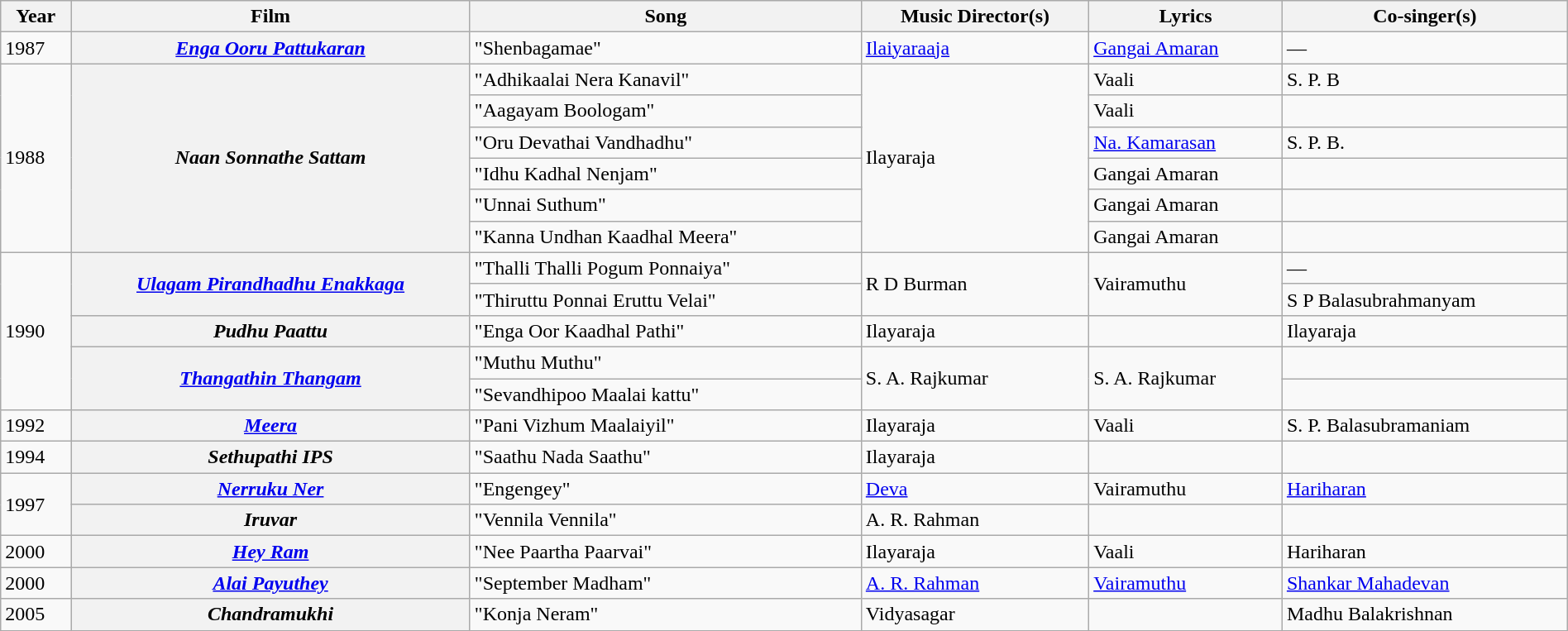<table class="wikitable sortable" style="width:100%;">
<tr>
<th>Year</th>
<th>Film</th>
<th>Song</th>
<th>Music Director(s)</th>
<th>Lyrics</th>
<th>Co-singer(s)</th>
</tr>
<tr>
<td>1987</td>
<th><em><a href='#'>Enga Ooru Pattukaran</a></em></th>
<td>"Shenbagamae"</td>
<td><a href='#'>Ilaiyaraaja</a></td>
<td><a href='#'>Gangai Amaran</a></td>
<td>—</td>
</tr>
<tr>
<td rowspan=6>1988</td>
<th rowspan=6><em>Naan Sonnathe Sattam</em></th>
<td>"Adhikaalai Nera Kanavil"</td>
<td rowspan=6>Ilayaraja</td>
<td>Vaali</td>
<td>S. P. B</td>
</tr>
<tr>
<td>"Aagayam Boologam"</td>
<td>Vaali</td>
</tr>
<tr>
<td>"Oru Devathai Vandhadhu"</td>
<td><a href='#'>Na. Kamarasan</a></td>
<td>S. P. B.</td>
</tr>
<tr>
<td>"Idhu Kadhal Nenjam"</td>
<td>Gangai Amaran</td>
<td></td>
</tr>
<tr>
<td>"Unnai Suthum"</td>
<td>Gangai Amaran</td>
<td></td>
</tr>
<tr>
<td>"Kanna Undhan Kaadhal Meera"</td>
<td>Gangai Amaran</td>
<td></td>
</tr>
<tr>
<td rowspan=5>1990</td>
<th rowspan=2><em><a href='#'>Ulagam Pirandhadhu Enakkaga</a></em></th>
<td>"Thalli Thalli Pogum Ponnaiya"</td>
<td rowspan=2>R D Burman</td>
<td rowspan=2>Vairamuthu</td>
<td>—</td>
</tr>
<tr>
<td>"Thiruttu Ponnai Eruttu Velai"</td>
<td>S P Balasubrahmanyam</td>
</tr>
<tr>
<th><em>Pudhu Paattu</em></th>
<td>"Enga Oor Kaadhal Pathi"</td>
<td>Ilayaraja</td>
<td></td>
<td>Ilayaraja</td>
</tr>
<tr>
<th rowspan=2><em><a href='#'>Thangathin Thangam</a></em></th>
<td>"Muthu Muthu"</td>
<td rowspan=2>S. A. Rajkumar</td>
<td rowspan=2>S. A. Rajkumar</td>
<td></td>
</tr>
<tr>
<td>"Sevandhipoo Maalai kattu"</td>
<td></td>
</tr>
<tr>
<td>1992</td>
<th><em><a href='#'>Meera</a></em></th>
<td>"Pani Vizhum Maalaiyil"</td>
<td>Ilayaraja</td>
<td>Vaali</td>
<td>S. P. Balasubramaniam</td>
</tr>
<tr>
<td>1994</td>
<th><em>Sethupathi IPS</em></th>
<td>"Saathu Nada Saathu"</td>
<td>Ilayaraja</td>
<td></td>
<td></td>
</tr>
<tr>
<td rowspan=2>1997</td>
<th><em><a href='#'>Nerruku Ner</a></em></th>
<td>"Engengey"</td>
<td><a href='#'>Deva</a></td>
<td>Vairamuthu</td>
<td><a href='#'>Hariharan</a></td>
</tr>
<tr>
<th><em>Iruvar</em></th>
<td>"Vennila Vennila"</td>
<td>A. R. Rahman</td>
<td></td>
<td></td>
</tr>
<tr>
<td>2000</td>
<th><em><a href='#'>Hey Ram</a></em></th>
<td>"Nee Paartha Paarvai"</td>
<td>Ilayaraja</td>
<td>Vaali</td>
<td>Hariharan</td>
</tr>
<tr>
<td>2000</td>
<th><em><a href='#'>Alai Payuthey</a></em></th>
<td>"September Madham"</td>
<td><a href='#'>A. R. Rahman</a></td>
<td><a href='#'>Vairamuthu</a></td>
<td><a href='#'>Shankar Mahadevan</a></td>
</tr>
<tr>
<td>2005</td>
<th><em>Chandramukhi</em></th>
<td>"Konja Neram"</td>
<td>Vidyasagar</td>
<td></td>
<td>Madhu Balakrishnan</td>
</tr>
<tr>
</tr>
</table>
